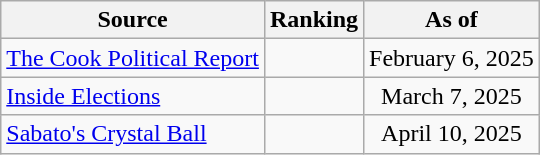<table class="wikitable" style="text-align:center">
<tr>
<th>Source</th>
<th>Ranking</th>
<th>As of</th>
</tr>
<tr>
<td align=left><a href='#'>The Cook Political Report</a></td>
<td></td>
<td>February 6, 2025</td>
</tr>
<tr>
<td align=left><a href='#'>Inside Elections</a></td>
<td></td>
<td>March 7, 2025</td>
</tr>
<tr>
<td align=left><a href='#'>Sabato's Crystal Ball</a></td>
<td></td>
<td>April 10, 2025</td>
</tr>
</table>
